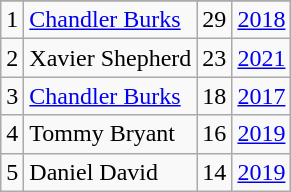<table class="wikitable">
<tr>
</tr>
<tr>
<td>1</td>
<td><a href='#'>Chandler Burks</a></td>
<td>29</td>
<td><a href='#'>2018</a></td>
</tr>
<tr>
<td>2</td>
<td>Xavier Shepherd</td>
<td>23</td>
<td><a href='#'>2021</a></td>
</tr>
<tr>
<td>3</td>
<td><a href='#'>Chandler Burks</a></td>
<td>18</td>
<td><a href='#'>2017</a></td>
</tr>
<tr>
<td>4</td>
<td>Tommy Bryant</td>
<td>16</td>
<td><a href='#'>2019</a></td>
</tr>
<tr>
<td>5</td>
<td>Daniel David</td>
<td>14</td>
<td><a href='#'>2019</a></td>
</tr>
</table>
